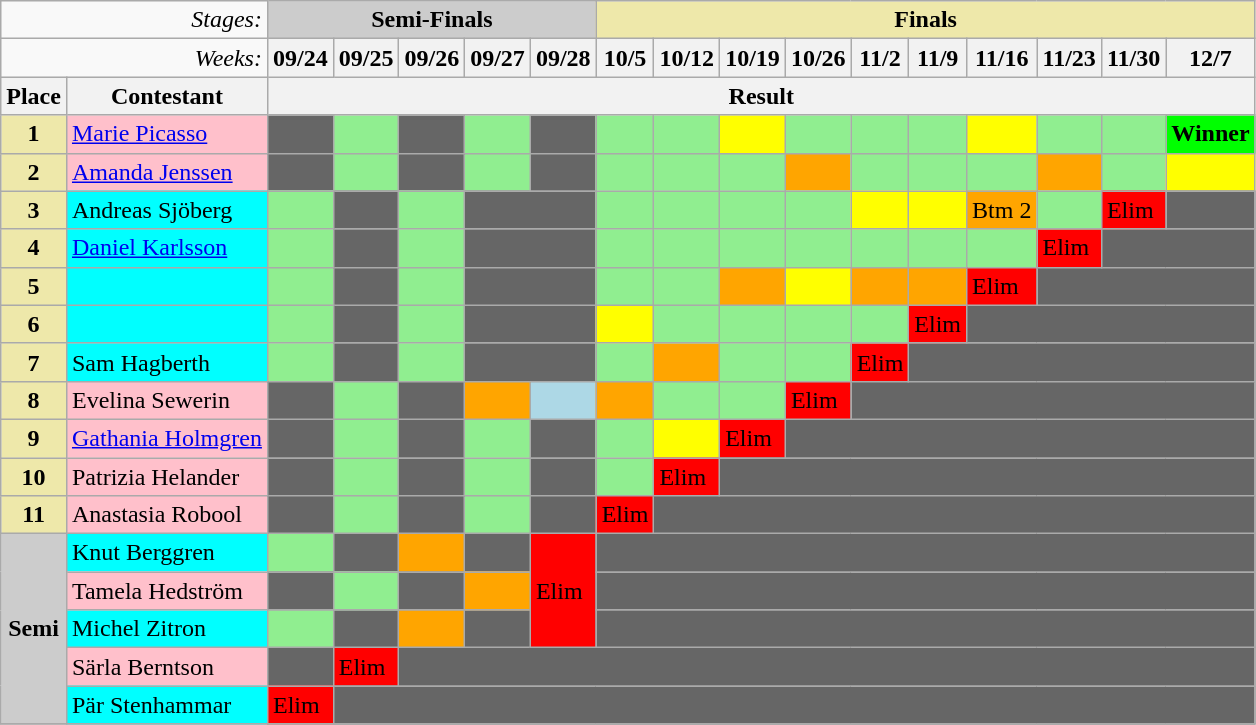<table class="wikitable" align="center">
<tr>
<td colspan="2" align="right"><em>Stages:</em></td>
<td colspan="5" bgcolor="CCCCCC" align="Center"><strong>Semi-Finals</strong></td>
<td colspan="10" bgcolor="palegoldenrod" align="Center"><strong>Finals</strong></td>
</tr>
<tr>
<td colspan="2" align="right"><em>Weeks:</em></td>
<th>09/24</th>
<th>09/25</th>
<th>09/26</th>
<th>09/27</th>
<th>09/28</th>
<th>10/5</th>
<th>10/12</th>
<th>10/19</th>
<th>10/26</th>
<th>11/2</th>
<th>11/9</th>
<th>11/16</th>
<th>11/23</th>
<th>11/30</th>
<th>12/7</th>
</tr>
<tr>
<th>Place</th>
<th>Contestant</th>
<th colspan="15" align="center">Result</th>
</tr>
<tr>
<td align="center" bgcolor="palegoldenrod"><strong>1</strong></td>
<td bgcolor="pink"><a href='#'>Marie Picasso</a></td>
<td style="background: #666666"></td>
<td style="background: lightgreen"></td>
<td style="background: #666666"></td>
<td style="background: lightgreen"></td>
<td style="background: #666666"></td>
<td style="background: lightgreen"></td>
<td style="background: lightgreen"></td>
<td style="background: yellow"></td>
<td style="background: lightgreen"></td>
<td style="background: lightgreen"></td>
<td style="background: lightgreen"></td>
<td style="background: yellow"></td>
<td style="background: lightgreen"></td>
<td style="background: lightgreen"></td>
<td style="background: Lime"><strong>Winner</strong></td>
</tr>
<tr>
<td align="center" bgcolor="palegoldenrod"><strong>2</strong></td>
<td bgcolor="pink"><a href='#'>Amanda Jenssen</a></td>
<td style="background: #666666"></td>
<td style="background: lightgreen"></td>
<td style="background: #666666"></td>
<td style="background: lightgreen"></td>
<td style="background: #666666"></td>
<td style="background: lightgreen"></td>
<td style="background: lightgreen"></td>
<td style="background: lightgreen"></td>
<td style="background: orange"></td>
<td style="background: lightgreen"></td>
<td style="background: lightgreen"></td>
<td style="background: lightgreen"></td>
<td style="background: orange"></td>
<td style="background: lightgreen"></td>
<td style="background: yellow"></td>
</tr>
<tr>
<td align="center" bgcolor="palegoldenrod"><strong>3</strong></td>
<td bgcolor="cyan">Andreas Sjöberg</td>
<td style="background: lightgreen"></td>
<td style="background: #666666"></td>
<td style="background: lightgreen"></td>
<td style="background: #666666" colspan="2"></td>
<td style="background: lightgreen"></td>
<td style="background: lightgreen"></td>
<td style="background: lightgreen"></td>
<td style="background: lightgreen"></td>
<td style="background: yellow"></td>
<td style="background: yellow"></td>
<td style="background: orange">Btm 2</td>
<td style="background: lightgreen"></td>
<td style="background: red"><span>Elim</span></td>
<td colspan="1" bgcolor="666666"></td>
</tr>
<tr>
<td align="center" bgcolor="palegoldenrod"><strong>4</strong></td>
<td bgcolor="cyan"><a href='#'>Daniel Karlsson</a></td>
<td style="background: lightgreen"></td>
<td style="background: #666666"></td>
<td style="background: lightgreen"></td>
<td style="background: #666666"  colspan="2"></td>
<td style="background: lightgreen"></td>
<td style="background: lightgreen"></td>
<td style="background: lightgreen"></td>
<td style="background: lightgreen"></td>
<td style="background: lightgreen"></td>
<td style="background: lightgreen"></td>
<td style="background: lightgreen"></td>
<td style="background: red"><span>Elim</span></td>
<td colspan="2" bgcolor="666666"></td>
</tr>
<tr>
<td align="center" bgcolor="palegoldenrod"><strong>5</strong></td>
<td bgcolor="cyan"></td>
<td style="background: lightgreen"></td>
<td style="background: #666666"></td>
<td style="background: lightgreen"></td>
<td style="background: #666666"  colspan="2"></td>
<td style="background: lightgreen"></td>
<td style="background: lightgreen"></td>
<td style="background: orange"></td>
<td style="background: yellow"></td>
<td style="background: orange"></td>
<td style="background: orange"></td>
<td style="background: red"><span>Elim</span></td>
<td colspan="3" bgcolor="666666"></td>
</tr>
<tr>
<td align="center" bgcolor="palegoldenrod"><strong>6</strong></td>
<td bgcolor="cyan"></td>
<td style="background: lightgreen"></td>
<td style="background: #666666"></td>
<td style="background: lightgreen"></td>
<td style="background: #666666"  colspan="2"></td>
<td style="background: yellow"></td>
<td style="background: lightgreen"></td>
<td style="background: lightgreen"></td>
<td style="background: lightgreen"></td>
<td style="background: lightgreen"></td>
<td style="background: red"><span>Elim</span></td>
<td colspan="4" bgcolor="666666"></td>
</tr>
<tr>
<td align="center" bgcolor="palegoldenrod"><strong>7</strong></td>
<td bgcolor="cyan">Sam Hagberth</td>
<td style="background: lightgreen"></td>
<td style="background: #666666"></td>
<td style="background: lightgreen"></td>
<td style="background: #666666"  colspan="2"></td>
<td style="background: lightgreen"></td>
<td style="background: orange"></td>
<td style="background: lightgreen"></td>
<td style="background: lightgreen"></td>
<td style="background: red"><span>Elim</span></td>
<td colspan="5" bgcolor="666666"></td>
</tr>
<tr>
<td align="center" bgcolor="palegoldenrod"><strong>8</strong></td>
<td bgcolor="pink">Evelina Sewerin</td>
<td style="background: #666666"></td>
<td style="background: lightgreen"></td>
<td style="background: #666666"></td>
<td style="background: orange"></td>
<td style="background: lightblue"></td>
<td style="background: orange"></td>
<td style="background: lightgreen"></td>
<td style="background: lightgreen"></td>
<td style="background: red"><span>Elim</span></td>
<td colspan="6" bgcolor="666666"></td>
</tr>
<tr>
<td align="center" bgcolor="palegoldenrod"><strong>9</strong></td>
<td bgcolor="pink"><a href='#'>Gathania Holmgren</a></td>
<td style="background: #666666"></td>
<td style="background: lightgreen"></td>
<td style="background: #666666"></td>
<td style="background: lightgreen"></td>
<td style="background: #666666"></td>
<td style="background: lightgreen"></td>
<td style="background: yellow"></td>
<td style="background: red"><span>Elim</span></td>
<td colspan="7" bgcolor="666666"></td>
</tr>
<tr>
<td align="center" bgcolor="palegoldenrod"><strong>10</strong></td>
<td bgcolor="pink">Patrizia Helander</td>
<td style="background: #666666"></td>
<td style="background: lightgreen"></td>
<td style="background: #666666"></td>
<td style="background: lightgreen"></td>
<td style="background: #666666"></td>
<td style="background: lightgreen"></td>
<td style="background: red"><span>Elim</span></td>
<td colspan="8" bgcolor="666666"></td>
</tr>
<tr>
<td align="center" bgcolor="palegoldenrod"><strong>11</strong></td>
<td bgcolor="pink">Anastasia Robool</td>
<td style="background: #666666"></td>
<td style="background: lightgreen"></td>
<td style="background: #666666"></td>
<td style="background: lightgreen"></td>
<td style="background: #666666"></td>
<td style="background: red"><span>Elim</span></td>
<td colspan="9" bgcolor="666666"></td>
</tr>
<tr>
<td bgcolor="CCCCCC" align="center" rowspan="5"><strong>Semi</strong></td>
<td bgcolor="cyan">Knut Berggren</td>
<td style="background: lightgreen"></td>
<td style="background: #666666"></td>
<td style="background: orange"></td>
<td style="background: #666666"></td>
<td style="background: red"  rowspan="3"><span>Elim</span></td>
<td colspan="10" bgcolor="666666"></td>
</tr>
<tr>
<td bgcolor="pink">Tamela Hedström</td>
<td style="background: #666666"></td>
<td style="background: lightgreen"></td>
<td style="background: #666666"></td>
<td style="background: orange"></td>
<td colspan="11" bgcolor="666666"></td>
</tr>
<tr>
<td bgcolor="cyan">Michel Zitron</td>
<td style="background: lightgreen"></td>
<td style="background: #666666"></td>
<td style="background: orange"></td>
<td style="background: #666666"></td>
<td colspan="12" bgcolor="666666"></td>
</tr>
<tr>
<td bgcolor="pink">Särla Berntson</td>
<td style="background: #666666"></td>
<td style="background: red"><span>Elim</span></td>
<td colspan="13" bgcolor="666666"></td>
</tr>
<tr>
<td bgcolor="cyan">Pär Stenhammar</td>
<td style="background: red"><span>Elim</span></td>
<td colspan="14" bgcolor="666666"></td>
</tr>
<tr>
</tr>
</table>
